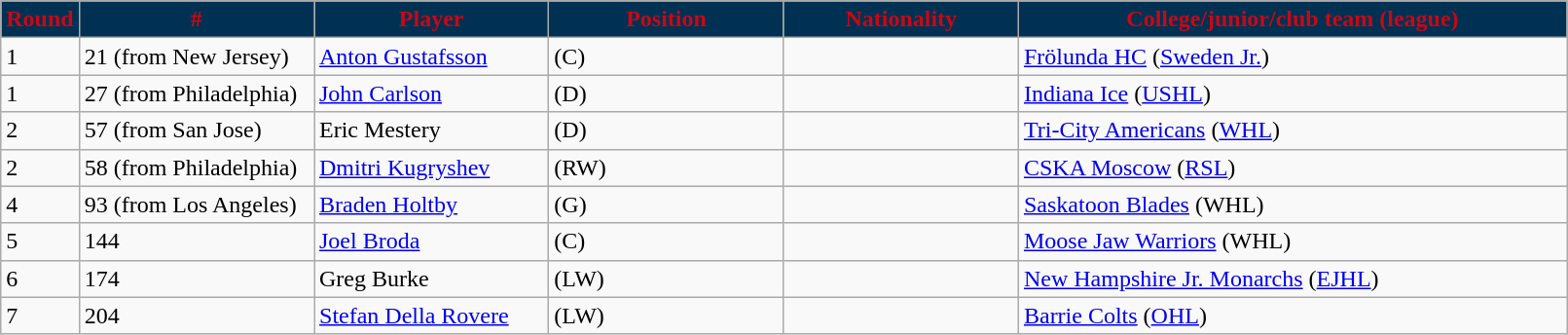<table class="wikitable">
<tr>
<th style="background:#003153;color:#C80815;" width="5%">Round</th>
<th style="background:#003153;color:#C80815;" width="15%">#</th>
<th style="background:#003153;color:#C80815;" width="15%">Player</th>
<th style="background:#003153;color:#C80815;" width="15%">Position</th>
<th style="background:#003153;color:#C80815;" width="15%">Nationality</th>
<th style="background:#003153;color:#C80815;" width="75%">College/junior/club team (league)</th>
</tr>
<tr>
<td>1</td>
<td>21 (from New Jersey)</td>
<td><a href='#'>Anton Gustafsson</a></td>
<td>(C)</td>
<td></td>
<td><a href='#'>Frölunda HC</a> (<a href='#'>Sweden Jr.</a>)</td>
</tr>
<tr>
<td>1</td>
<td>27 (from Philadelphia)</td>
<td><a href='#'>John Carlson</a></td>
<td>(D)</td>
<td></td>
<td><a href='#'>Indiana Ice</a> (<a href='#'>USHL</a>)</td>
</tr>
<tr>
<td>2</td>
<td>57 (from San Jose)</td>
<td>Eric Mestery</td>
<td>(D)</td>
<td></td>
<td><a href='#'>Tri-City Americans</a> (<a href='#'>WHL</a>)</td>
</tr>
<tr>
<td>2</td>
<td>58 (from Philadelphia)</td>
<td><a href='#'>Dmitri Kugryshev</a></td>
<td>(RW)</td>
<td></td>
<td><a href='#'>CSKA Moscow</a> (<a href='#'>RSL</a>)</td>
</tr>
<tr>
<td>4</td>
<td>93 (from Los Angeles)</td>
<td><a href='#'>Braden Holtby</a></td>
<td>(G)</td>
<td></td>
<td><a href='#'>Saskatoon Blades</a> (WHL)</td>
</tr>
<tr>
<td>5</td>
<td>144</td>
<td><a href='#'>Joel Broda</a></td>
<td>(C)</td>
<td></td>
<td><a href='#'>Moose Jaw Warriors</a> (WHL)</td>
</tr>
<tr>
<td>6</td>
<td>174</td>
<td>Greg Burke</td>
<td>(LW)</td>
<td></td>
<td><a href='#'>New Hampshire Jr. Monarchs</a> (<a href='#'>EJHL</a>)</td>
</tr>
<tr>
<td>7</td>
<td>204</td>
<td><a href='#'>Stefan Della Rovere</a></td>
<td>(LW)</td>
<td></td>
<td><a href='#'>Barrie Colts</a> (<a href='#'>OHL</a>)</td>
</tr>
</table>
